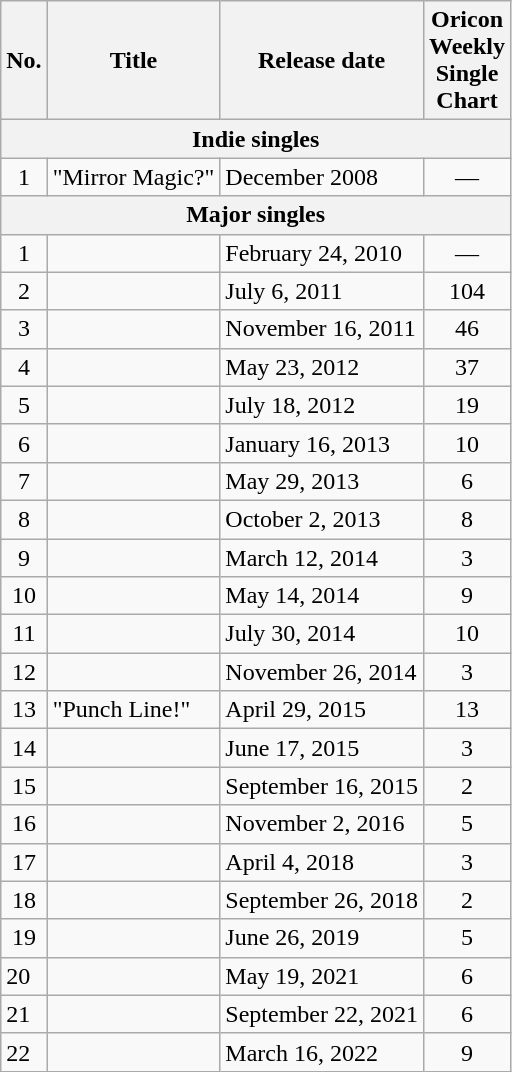<table class="wikitable">
<tr>
<th scope="col">No.</th>
<th scope="col">Title</th>
<th scope="col">Release date</th>
<th scope="col">Oricon<br>Weekly <br>Single<br>Chart<br></th>
</tr>
<tr>
<th colspan="4">Indie singles</th>
</tr>
<tr>
<td align="center">1</td>
<td>"Mirror Magic?"</td>
<td>December 2008</td>
<td align="center">—</td>
</tr>
<tr>
<th colspan="4">Major singles</th>
</tr>
<tr>
<td align="center">1</td>
<td></td>
<td>February 24, 2010</td>
<td align="center">—</td>
</tr>
<tr>
<td align="center">2</td>
<td></td>
<td>July 6, 2011</td>
<td align="center">104</td>
</tr>
<tr>
<td align="center">3</td>
<td></td>
<td>November 16, 2011</td>
<td align="center">46</td>
</tr>
<tr>
<td align="center">4</td>
<td></td>
<td>May 23, 2012</td>
<td align="center">37</td>
</tr>
<tr>
<td align="center">5</td>
<td></td>
<td>July 18, 2012</td>
<td align="center">19</td>
</tr>
<tr>
<td align="center">6</td>
<td></td>
<td>January 16, 2013</td>
<td align="center">10</td>
</tr>
<tr>
<td align="center">7</td>
<td></td>
<td>May 29, 2013</td>
<td align="center">6</td>
</tr>
<tr>
<td align="center">8</td>
<td></td>
<td>October 2, 2013</td>
<td align="center">8</td>
</tr>
<tr>
<td align="center">9</td>
<td></td>
<td>March 12, 2014</td>
<td align="center">3</td>
</tr>
<tr>
<td align="center">10</td>
<td></td>
<td>May 14, 2014</td>
<td align="center">9</td>
</tr>
<tr>
<td align="center">11</td>
<td></td>
<td>July 30, 2014</td>
<td align="center">10</td>
</tr>
<tr>
<td align="center">12</td>
<td></td>
<td>November 26, 2014</td>
<td align="center">3</td>
</tr>
<tr>
<td align="center">13</td>
<td>"Punch Line!"</td>
<td>April 29, 2015</td>
<td align="center">13</td>
</tr>
<tr>
<td align="center">14</td>
<td></td>
<td>June 17, 2015</td>
<td align="center">3</td>
</tr>
<tr>
<td align="center">15</td>
<td></td>
<td>September 16, 2015</td>
<td align="center">2</td>
</tr>
<tr>
<td align="center">16</td>
<td></td>
<td>November 2, 2016</td>
<td align="center">5</td>
</tr>
<tr>
<td align="center">17</td>
<td></td>
<td>April 4, 2018</td>
<td align="center">3</td>
</tr>
<tr>
<td align="center">18</td>
<td></td>
<td>September 26, 2018</td>
<td align="center">2</td>
</tr>
<tr>
<td align="center">19</td>
<td></td>
<td>June 26, 2019</td>
<td align="center">5</td>
</tr>
<tr>
<td>20</td>
<td></td>
<td>May 19, 2021</td>
<td align="center">6</td>
</tr>
<tr>
<td>21</td>
<td></td>
<td>September 22, 2021</td>
<td align="center">6</td>
</tr>
<tr>
<td>22</td>
<td></td>
<td>March 16, 2022</td>
<td align="center">9</td>
</tr>
</table>
